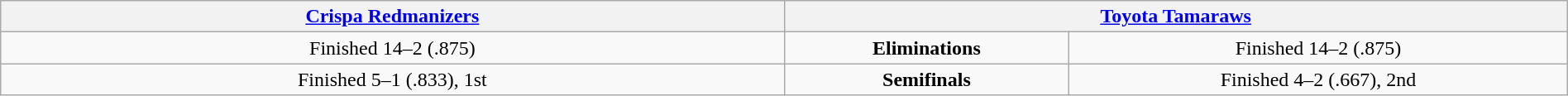<table class=wikitable width=100%>
<tr align=center>
<th colspan=2 width=45%><a href='#'>Crispa Redmanizers</a></th>
<th colspan=2 width=45%><a href='#'>Toyota Tamaraws</a></th>
</tr>
<tr align=center>
<td>Finished 14–2 (.875)</td>
<td colspan=2><strong>Eliminations</strong></td>
<td>Finished 14–2 (.875)</td>
</tr>
<tr align=center>
<td>Finished 5–1 (.833), 1st</td>
<td colspan=2><strong>Semifinals</strong></td>
<td>Finished 4–2 (.667), 2nd</td>
</tr>
</table>
